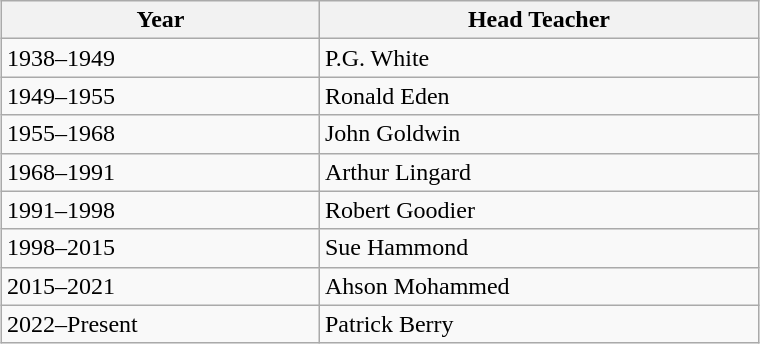<table style="margin:1em auto 1em auto; width:40%;" class="wikitable">
<tr>
<th>Year</th>
<th>Head Teacher</th>
</tr>
<tr>
<td>1938–1949</td>
<td>P.G. White</td>
</tr>
<tr>
<td>1949–1955</td>
<td>Ronald Eden</td>
</tr>
<tr>
<td>1955–1968</td>
<td>John Goldwin</td>
</tr>
<tr>
<td>1968–1991</td>
<td>Arthur Lingard</td>
</tr>
<tr>
<td>1991–1998</td>
<td>Robert Goodier</td>
</tr>
<tr>
<td>1998–2015</td>
<td>Sue Hammond</td>
</tr>
<tr>
<td>2015–2021</td>
<td>Ahson Mohammed</td>
</tr>
<tr>
<td>2022–Present</td>
<td>Patrick Berry</td>
</tr>
</table>
